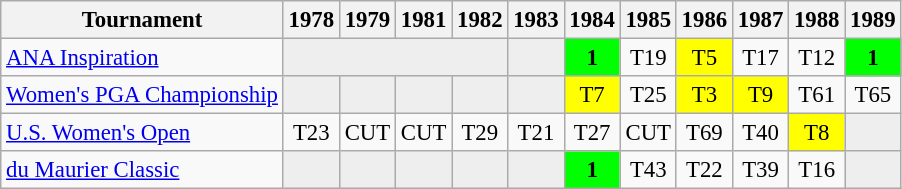<table class="wikitable" style="font-size:95%;text-align:center;">
<tr>
<th>Tournament</th>
<th>1978</th>
<th>1979</th>
<th>1981</th>
<th>1982</th>
<th>1983</th>
<th>1984</th>
<th>1985</th>
<th>1986</th>
<th>1987</th>
<th>1988</th>
<th>1989</th>
</tr>
<tr>
<td align=left><a href='#'>ANA Inspiration</a></td>
<td style="background:#eeeeee;" colspan=4></td>
<td style="background:#eeeeee;"></td>
<td style="background:lime;"><strong>1</strong></td>
<td>T19</td>
<td style="background:yellow;">T5</td>
<td>T17</td>
<td>T12</td>
<td style="background:lime;"><strong>1</strong></td>
</tr>
<tr>
<td align=left><a href='#'>Women's PGA Championship</a></td>
<td style="background:#eeeeee;"></td>
<td style="background:#eeeeee;"></td>
<td style="background:#eeeeee;"></td>
<td style="background:#eeeeee;"></td>
<td style="background:#eeeeee;"></td>
<td style="background:yellow;">T7</td>
<td>T25</td>
<td style="background:yellow;">T3</td>
<td style="background:yellow;">T9</td>
<td>T61</td>
<td>T65</td>
</tr>
<tr>
<td align=left><a href='#'>U.S. Women's Open</a></td>
<td>T23</td>
<td>CUT</td>
<td>CUT</td>
<td>T29</td>
<td>T21</td>
<td>T27</td>
<td>CUT</td>
<td>T69</td>
<td>T40</td>
<td style="background:yellow;">T8</td>
<td style="background:#eeeeee;"></td>
</tr>
<tr>
<td align=left><a href='#'>du Maurier Classic</a></td>
<td style="background:#eeeeee;"></td>
<td style="background:#eeeeee;"></td>
<td style="background:#eeeeee;"></td>
<td style="background:#eeeeee;"></td>
<td style="background:#eeeeee;"></td>
<td style="background:lime;"><strong>1</strong></td>
<td>T43</td>
<td>T22</td>
<td>T39</td>
<td>T16</td>
<td style="background:#eeeeee;"></td>
</tr>
</table>
